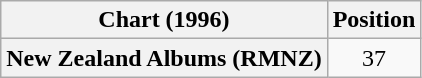<table class="wikitable plainrowheaders" style="text-align:center">
<tr>
<th scope="col">Chart (1996)</th>
<th scope="col">Position</th>
</tr>
<tr>
<th scope="row">New Zealand Albums (RMNZ)</th>
<td>37</td>
</tr>
</table>
